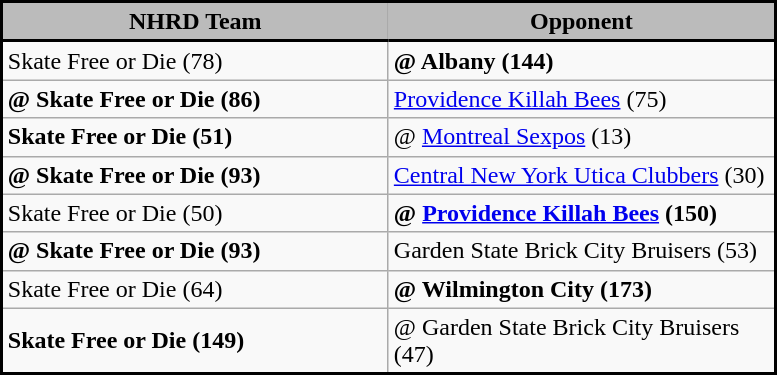<table class="wikitable" style="border:2px solid black;">
<tr>
<th style="background:#BBBBBB; border-bottom:2px solid black;" width=250px>NHRD Team</th>
<th style="background:#BBBBBB; border-bottom:2px solid black;" width=250px>Opponent</th>
</tr>
<tr>
<td>Skate Free or Die (78)</td>
<td><strong>@ Albany (144)</strong></td>
</tr>
<tr>
<td><strong>@ Skate Free or Die (86)</strong></td>
<td><a href='#'>Providence Killah Bees</a> (75)</td>
</tr>
<tr>
<td><strong>Skate Free or Die (51)</strong></td>
<td>@ <a href='#'>Montreal Sexpos</a> (13)</td>
</tr>
<tr>
<td><strong>@ Skate Free or Die (93)</strong></td>
<td><a href='#'>Central New York Utica Clubbers</a> (30)</td>
</tr>
<tr>
<td>Skate Free or Die (50)</td>
<td><strong>@ <a href='#'>Providence Killah Bees</a> (150)</strong></td>
</tr>
<tr>
<td><strong>@ Skate Free or Die (93)</strong></td>
<td>Garden State Brick City Bruisers (53)</td>
</tr>
<tr>
<td>Skate Free or Die (64)</td>
<td><strong>@ Wilmington City (173)</strong></td>
</tr>
<tr>
<td><strong>Skate Free or Die (149)</strong></td>
<td>@ Garden State Brick City Bruisers (47)</td>
</tr>
</table>
